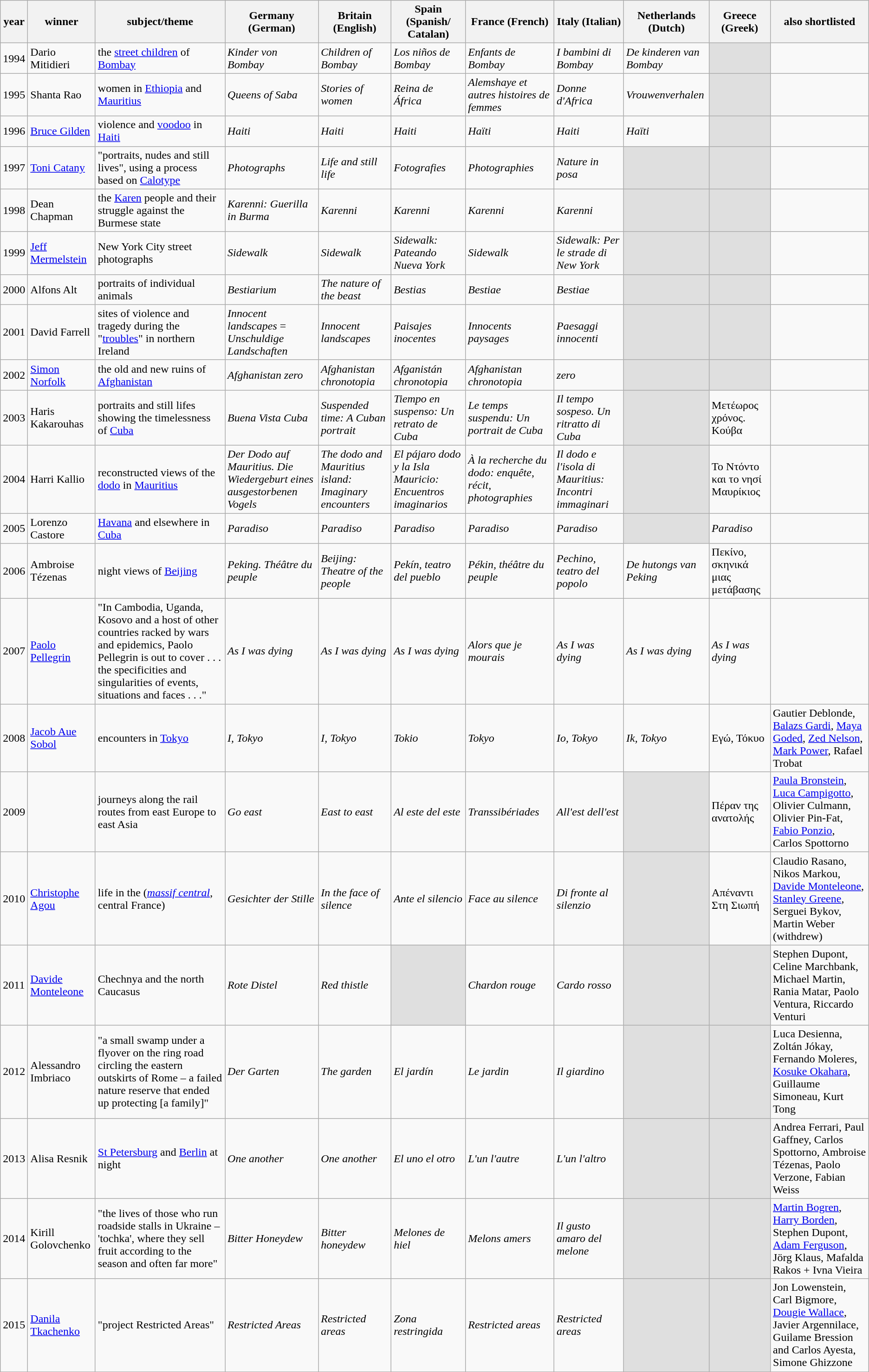<table class="wikitable">
<tr>
<th>year</th>
<th>winner</th>
<th>subject/theme</th>
<th>Germany (German)</th>
<th>Britain (English)</th>
<th>Spain (Spanish/ Catalan)</th>
<th>France (French)</th>
<th>Italy (Italian)</th>
<th>Netherlands (Dutch)</th>
<th>Greece (Greek)</th>
<th>also shortlisted</th>
</tr>
<tr>
<td>1994</td>
<td>Dario Mitidieri</td>
<td>the <a href='#'>street children</a> of <a href='#'>Bombay</a></td>
<td><em>Kinder von Bombay</em>  </td>
<td><em>Children of Bombay</em>  </td>
<td><em>Los niños de Bombay</em>  </td>
<td><em>Enfants de Bombay</em>  </td>
<td><em>I bambini di Bombay</em>  </td>
<td><em>De kinderen van Bombay</em>  </td>
<td style="background:#dfdfdf"></td>
<td></td>
</tr>
<tr>
<td>1995</td>
<td>Shanta Rao</td>
<td>women in <a href='#'>Ethiopia</a> and <a href='#'>Mauritius</a></td>
<td><em>Queens of Saba</em>  </td>
<td><em>Stories of women</em>  </td>
<td><em>Reina de África</em>  </td>
<td><em>Alemshaye et autres histoires de femmes</em>  </td>
<td><em>Donne d'Africa</em>  </td>
<td><em>Vrouwenverhalen</em>  </td>
<td style="background:#dfdfdf"></td>
<td></td>
</tr>
<tr>
<td>1996</td>
<td><a href='#'>Bruce Gilden</a></td>
<td>violence and <a href='#'>voodoo</a> in <a href='#'>Haiti</a></td>
<td><em>Haiti</em>  </td>
<td><em>Haiti</em>  </td>
<td><em>Haiti</em>  </td>
<td><em>Haïti</em>  </td>
<td><em>Haiti</em>  </td>
<td><em>Haïti</em>  </td>
<td style="background:#dfdfdf"></td>
<td></td>
</tr>
<tr>
<td>1997</td>
<td><a href='#'>Toni Catany</a></td>
<td>"portraits, nudes and still lives", using a process based on <a href='#'>Calotype</a></td>
<td><em>Photographs</em>  </td>
<td><em>Life and still life</em>  </td>
<td><em>Fotografies</em>  </td>
<td><em>Photographies</em>  </td>
<td><em>Nature in posa</em>  </td>
<td style="background:#dfdfdf"></td>
<td style="background:#dfdfdf"></td>
<td></td>
</tr>
<tr>
<td>1998</td>
<td>Dean Chapman</td>
<td>the <a href='#'>Karen</a> people and their struggle against the Burmese state</td>
<td><em>Karenni: Guerilla in Burma</em>  </td>
<td><em>Karenni</em>  </td>
<td><em>Karenni</em>  </td>
<td><em>Karenni</em>  </td>
<td><em>Karenni</em>  </td>
<td style="background:#dfdfdf"></td>
<td style="background:#dfdfdf"></td>
<td></td>
</tr>
<tr>
<td>1999</td>
<td><a href='#'>Jeff Mermelstein</a></td>
<td>New York City street photographs</td>
<td><em>Sidewalk</em>  </td>
<td><em>Sidewalk</em>  </td>
<td><em>Sidewalk: Pateando Nueva York</em>  </td>
<td><em>Sidewalk</em>  </td>
<td><em>Sidewalk: Per le strade di New York</em>  </td>
<td style="background:#dfdfdf"></td>
<td style="background:#dfdfdf"></td>
<td></td>
</tr>
<tr>
<td>2000</td>
<td>Alfons Alt</td>
<td>portraits of individual animals</td>
<td><em>Bestiarium</em>  </td>
<td><em>The nature of the beast</em>  </td>
<td><em>Bestias</em>  </td>
<td><em>Bestiae</em>  </td>
<td><em>Bestiae</em>  </td>
<td style="background:#dfdfdf"></td>
<td style="background:#dfdfdf"></td>
<td></td>
</tr>
<tr>
<td>2001</td>
<td>David Farrell</td>
<td>sites of violence and tragedy during the "<a href='#'>troubles</a>" in northern Ireland</td>
<td><em>Innocent landscapes</em> = <em>Unschuldige Landschaften</em>  </td>
<td><em>Innocent landscapes</em>  </td>
<td><em>Paisajes inocentes</em>  </td>
<td><em>Innocents paysages</em>  </td>
<td><em>Paesaggi innocenti</em>  </td>
<td style="background:#dfdfdf"></td>
<td style="background:#dfdfdf"></td>
<td></td>
</tr>
<tr>
<td>2002</td>
<td><a href='#'>Simon Norfolk</a></td>
<td>the old and new ruins of <a href='#'>Afghanistan</a></td>
<td><em>Afghanistan zero</em>  </td>
<td><em>Afghanistan chronotopia</em>  </td>
<td><em>Afganistán chronotopia</em>  </td>
<td><em>Afghanistan chronotopia</em>  </td>
<td><em> zero</em>  </td>
<td style="background:#dfdfdf"></td>
<td style="background:#dfdfdf"></td>
<td></td>
</tr>
<tr>
<td>2003</td>
<td>Haris Kakarouhas</td>
<td>portraits and still lifes showing the timelessness of <a href='#'>Cuba</a></td>
<td><em>Buena Vista Cuba</em>  </td>
<td><em>Suspended time: A Cuban portrait</em>  </td>
<td><em>Tiempo en suspenso: Un retrato de Cuba</em>  </td>
<td><em>Le temps suspendu: Un portrait de Cuba</em>  </td>
<td><em>Il tempo sospeso. Un ritratto di Cuba</em>  </td>
<td style="background:#dfdfdf"></td>
<td>Μετέωρος χρόνος. Κούβα  </td>
<td></td>
</tr>
<tr>
<td>2004</td>
<td>Harri Kallio</td>
<td>reconstructed views of the <a href='#'>dodo</a> in <a href='#'>Mauritius</a></td>
<td><em>Der Dodo auf Mauritius. Die Wiedergeburt eines ausgestorbenen Vogels</em>  </td>
<td><em>The dodo and Mauritius island: Imaginary encounters</em>  </td>
<td><em>El pájaro dodo y la Isla Mauricio: Encuentros imaginarios</em>  </td>
<td><em>À la recherche du dodo: enquête, récit, photographies</em>  </td>
<td><em>Il dodo e l'isola di Mauritius: Incontri immaginari</em>  </td>
<td style="background:#dfdfdf"></td>
<td>Το Ντόντο και το νησί Μαυρίκιος  </td>
<td></td>
</tr>
<tr>
<td>2005</td>
<td>Lorenzo Castore</td>
<td><a href='#'>Havana</a> and elsewhere in <a href='#'>Cuba</a></td>
<td><em>Paradiso</em>  </td>
<td><em>Paradiso</em>  </td>
<td><em>Paradiso</em>  </td>
<td><em>Paradiso</em>  </td>
<td><em>Paradiso</em>  </td>
<td style="background:#dfdfdf"></td>
<td><em>Paradiso</em>  </td>
<td></td>
</tr>
<tr>
<td>2006</td>
<td>Ambroise Tézenas</td>
<td>night views of <a href='#'>Beijing</a></td>
<td><em>Peking. Théâtre du peuple</em>  </td>
<td><em>Beijing: Theatre of the people</em>  </td>
<td><em>Pekín, teatro del pueblo</em>  </td>
<td><em>Pékin, théâtre du peuple</em>  </td>
<td><em>Pechino, teatro del popolo</em>  </td>
<td><em>De hutongs van Peking</em>  </td>
<td>Πεκίνο, σκηνικά μιας μετάβασης  </td>
<td></td>
</tr>
<tr>
<td>2007</td>
<td><a href='#'>Paolo Pellegrin</a></td>
<td>"In Cambodia, Uganda, Kosovo and a host of other countries racked by wars and epidemics, Paolo Pellegrin is out to cover . . . the specificities and singularities of events, situations and faces . . ."</td>
<td><em>As I was dying</em>  </td>
<td><em>As I was dying</em>  </td>
<td><em>As I was dying</em>  </td>
<td><em>Alors que je mourais</em>  </td>
<td><em>As I was dying</em>  </td>
<td><em>As I was dying</em>  </td>
<td><em>As I was dying</em>  </td>
<td></td>
</tr>
<tr>
<td>2008</td>
<td><a href='#'>Jacob Aue Sobol</a></td>
<td>encounters in <a href='#'>Tokyo</a></td>
<td><em>I, Tokyo</em>  </td>
<td><em>I, Tokyo</em>  </td>
<td><em>Tokio</em>  </td>
<td><em>Tokyo</em>  </td>
<td><em>Io, Tokyo</em>  </td>
<td><em>Ik, Tokyo</em>  </td>
<td>Εγώ, Τόκυο  </td>
<td>Gautier Deblonde, <a href='#'>Balazs Gardi</a>, <a href='#'>Maya Goded</a>, <a href='#'>Zed Nelson</a>, <a href='#'>Mark Power</a>, Rafael Trobat</td>
</tr>
<tr>
<td>2009</td>
<td></td>
<td>journeys along the rail routes from east Europe to east Asia</td>
<td><em>Go east</em>  </td>
<td><em>East to east</em>  </td>
<td><em>Al este del este</em>  </td>
<td><em>Transsibériades</em>  </td>
<td><em>All'est dell'est</em>  </td>
<td style="background:#dfdfdf"></td>
<td>Πέραν της ανατολής  </td>
<td><a href='#'>Paula Bronstein</a>, <a href='#'>Luca Campigotto</a>, Olivier Culmann, Olivier Pin-Fat, <a href='#'>Fabio Ponzio</a>, Carlos Spottorno</td>
</tr>
<tr>
<td>2010</td>
<td><a href='#'>Christophe Agou</a></td>
<td>life in the  (<em><a href='#'>massif central</a></em>, central France)</td>
<td><em>Gesichter der Stille</em>  </td>
<td><em>In the face of silence</em>  </td>
<td><em>Ante el silencio</em>  </td>
<td><em>Face au silence</em>  </td>
<td><em>Di fronte al silenzio</em>  </td>
<td style="background:#dfdfdf"></td>
<td>Aπέναντι Στη Σιωπή  </td>
<td>Claudio Rasano, Nikos Markou, <a href='#'>Davide Monteleone</a>, <a href='#'>Stanley Greene</a>, Serguei Bykov, Martin Weber (withdrew)</td>
</tr>
<tr>
<td>2011</td>
<td><a href='#'>Davide Monteleone</a></td>
<td>Chechnya and the north Caucasus</td>
<td><em>Rote Distel</em>  </td>
<td><em>Red thistle</em>  </td>
<td style="background:#dfdfdf"></td>
<td><em>Chardon rouge</em>  </td>
<td><em>Cardo rosso</em>  </td>
<td style="background:#dfdfdf"></td>
<td style="background:#dfdfdf"></td>
<td>Stephen Dupont, Celine Marchbank, Michael Martin, Rania Matar, Paolo Ventura, Riccardo Venturi</td>
</tr>
<tr>
<td>2012</td>
<td>Alessandro Imbriaco</td>
<td>"a small swamp under a flyover on the ring road circling the eastern outskirts of Rome – a failed nature reserve that ended up protecting [a family]"</td>
<td><em>Der Garten</em>  </td>
<td><em>The garden</em>  </td>
<td><em>El jardín</em>  </td>
<td><em>Le jardin</em>  </td>
<td><em>Il giardino</em>  </td>
<td style="background:#dfdfdf"></td>
<td style="background:#dfdfdf"></td>
<td>Luca Desienna, Zoltán Jókay, Fernando Moleres, <a href='#'>Kosuke Okahara</a>, Guillaume Simoneau, Kurt Tong</td>
</tr>
<tr>
<td>2013</td>
<td>Alisa Resnik</td>
<td><a href='#'>St Petersburg</a> and <a href='#'>Berlin</a> at night</td>
<td><em>One another</em>  </td>
<td><em>One another</em>  </td>
<td><em>El uno el otro</em>  </td>
<td><em>L'un l'autre</em>  </td>
<td><em>L'un l'altro</em>  </td>
<td style="background:#dfdfdf"></td>
<td style="background:#dfdfdf"></td>
<td>Andrea Ferrari, Paul Gaffney, Carlos Spottorno, Ambroise Tézenas, Paolo Verzone, Fabian Weiss</td>
</tr>
<tr>
<td>2014</td>
<td>Kirill Golovchenko</td>
<td>"the lives of those who run roadside stalls in Ukraine – 'tochka', where they sell fruit according to the season and often far more"</td>
<td><em>Bitter Honeydew</em> </td>
<td><em>Bitter honeydew</em> </td>
<td><em>Melones de hiel</em> </td>
<td><em>Melons amers</em> </td>
<td><em>Il gusto amaro del melone</em> </td>
<td style="background:#dfdfdf"></td>
<td style="background:#dfdfdf"></td>
<td><a href='#'>Martin Bogren</a>, <a href='#'>Harry Borden</a>, Stephen Dupont, <a href='#'>Adam Ferguson</a>, Jörg Klaus, Mafalda Rakos + Ivna Vieira</td>
</tr>
<tr>
<td>2015</td>
<td><a href='#'>Danila Tkachenko</a></td>
<td>"project Restricted Areas"</td>
<td><em>Restricted Areas</em> </td>
<td><em>Restricted areas</em> </td>
<td><em>Zona restringida</em> </td>
<td><em>Restricted areas</em> </td>
<td><em>Restricted areas</em> </td>
<td style="background:#dfdfdf"></td>
<td style="background:#dfdfdf"></td>
<td>Jon Lowenstein, Carl Bigmore, <a href='#'>Dougie Wallace</a>, Javier Argennilace, Guilame Bression and Carlos Ayesta, Simone Ghizzone</td>
</tr>
</table>
